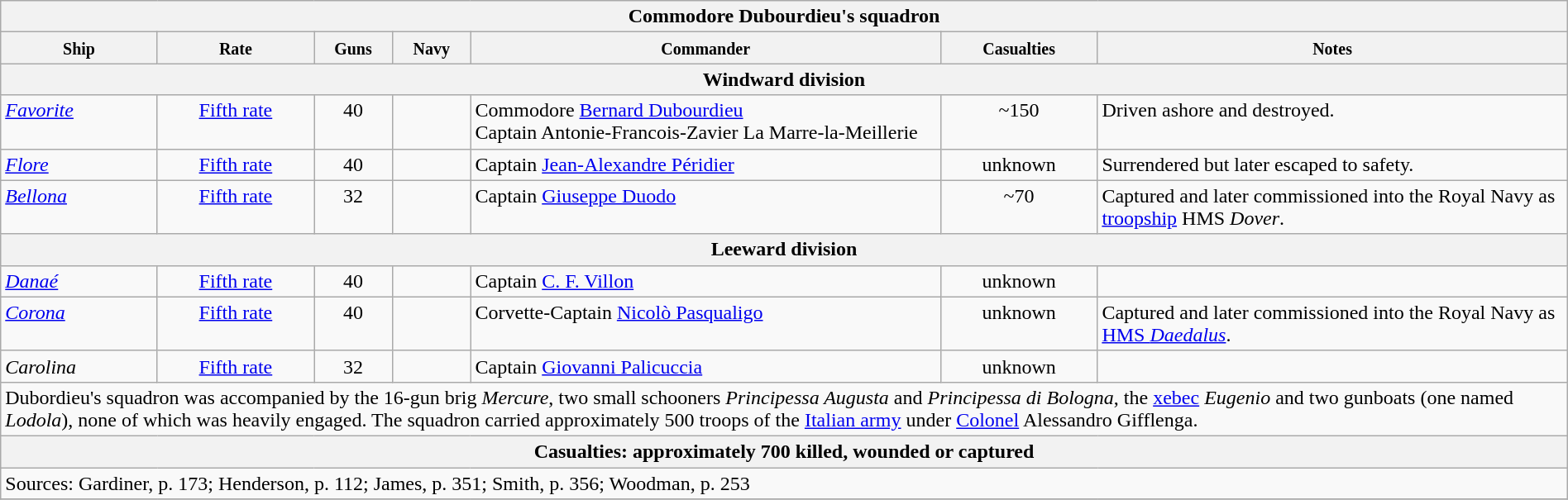<table class="wikitable" width=100%>
<tr valign="top">
<th colspan="11" bgcolor="white">Commodore Dubourdieu's squadron</th>
</tr>
<tr valign="top"|- valign="top">
<th width=10%; align= center><small> Ship </small></th>
<th width=10%; align= center><small> Rate </small></th>
<th width=5%; align= center><small> Guns </small></th>
<th width=5%; align= center><small> Navy </small></th>
<th width=30%; align= center><small> Commander </small></th>
<th width=10%; align= center><small>Casualties</small></th>
<th width=30%; align= center><small>Notes</small></th>
</tr>
<tr valign="top">
<th colspan="7" bgcolor="white">Windward division</th>
</tr>
<tr valign="top">
<td align= left><a href='#'><em>Favorite</em></a></td>
<td align= center><a href='#'>Fifth rate</a></td>
<td align= center>40</td>
<td align= center></td>
<td align= left>Commodore <a href='#'>Bernard Dubourdieu</a><br>Captain Antonie-Francois-Zavier La Marre-la-Meillerie</td>
<td align= center>~150</td>
<td align= left>Driven ashore and destroyed.</td>
</tr>
<tr valign="top">
<td align= left><a href='#'><em>Flore</em></a></td>
<td align= center><a href='#'>Fifth rate</a></td>
<td align= center>40</td>
<td align= center></td>
<td align= left>Captain <a href='#'>Jean-Alexandre Péridier</a></td>
<td align= center>unknown</td>
<td align= left>Surrendered but later escaped to safety.</td>
</tr>
<tr valign="top">
<td align= left><a href='#'><em>Bellona</em></a></td>
<td align= center><a href='#'>Fifth rate</a></td>
<td align= center>32</td>
<td align= center></td>
<td align= left>Captain <a href='#'>Giuseppe Duodo</a></td>
<td align= center>~70</td>
<td align= left>Captured and later commissioned into the Royal Navy as <a href='#'>troopship</a> HMS <em>Dover</em>.</td>
</tr>
<tr valign="top">
<th colspan="11" bgcolor="white">Leeward division</th>
</tr>
<tr valign="top">
<td align= left><a href='#'><em>Danaé</em></a></td>
<td align= center><a href='#'>Fifth rate</a></td>
<td align= center>40</td>
<td align= center></td>
<td align= left>Captain <a href='#'>C. F. Villon</a></td>
<td align= center>unknown</td>
<td align= left></td>
</tr>
<tr valign="top">
<td align= left><a href='#'><em>Corona</em></a></td>
<td align= center><a href='#'>Fifth rate</a></td>
<td align= center>40</td>
<td align= center></td>
<td align= left>Corvette-Captain <a href='#'>Nicolò Pasqualigo</a></td>
<td align= center>unknown</td>
<td align= left>Captured and later commissioned into the Royal Navy as <a href='#'>HMS <em>Daedalus</em></a>.</td>
</tr>
<tr valign="top">
<td align= left><em>Carolina</em></td>
<td align= center><a href='#'>Fifth rate</a></td>
<td align= center>32</td>
<td align= center></td>
<td align= left>Captain <a href='#'>Giovanni Palicuccia</a></td>
<td align= center>unknown</td>
<td align= left></td>
</tr>
<tr valign="top">
<td colspan="9" align="left">Dubordieu's squadron was accompanied by the 16-gun brig <em>Mercure</em>, two small schooners <em>Principessa Augusta</em> and <em>Principessa di Bologna</em>, the <a href='#'>xebec</a> <em>Eugenio</em> and two gunboats (one named <em>Lodola</em>), none of which was heavily engaged. The squadron carried approximately 500 troops of the <a href='#'>Italian army</a> under <a href='#'>Colonel</a> Alessandro Gifflenga.</td>
</tr>
<tr valign="top">
<th colspan="11" bgcolor="white">Casualties: approximately 700 killed, wounded or captured</th>
</tr>
<tr valign="top">
<td colspan="9" align="left">Sources: Gardiner, p. 173; Henderson, p. 112; James, p. 351; Smith, p. 356; Woodman, p. 253</td>
</tr>
<tr>
</tr>
</table>
